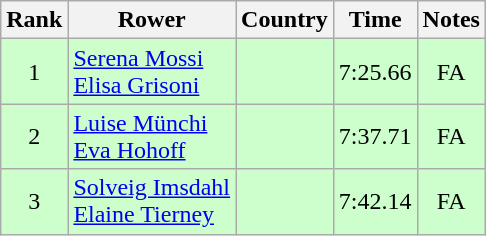<table class="wikitable" style="text-align:center">
<tr>
<th>Rank</th>
<th>Rower</th>
<th>Country</th>
<th>Time</th>
<th>Notes</th>
</tr>
<tr bgcolor=ccffcc>
<td>1</td>
<td align="left"><a href='#'>Serena Mossi</a><br><a href='#'>Elisa Grisoni</a></td>
<td align="left"></td>
<td>7:25.66</td>
<td>FA</td>
</tr>
<tr bgcolor=ccffcc>
<td>2</td>
<td align="left"><a href='#'>Luise Münchi</a><br><a href='#'>Eva Hohoff</a></td>
<td align="left"></td>
<td>7:37.71</td>
<td>FA</td>
</tr>
<tr bgcolor=ccffcc>
<td>3</td>
<td align="left"><a href='#'>Solveig Imsdahl</a><br><a href='#'>Elaine Tierney</a></td>
<td align="left"></td>
<td>7:42.14</td>
<td>FA</td>
</tr>
</table>
